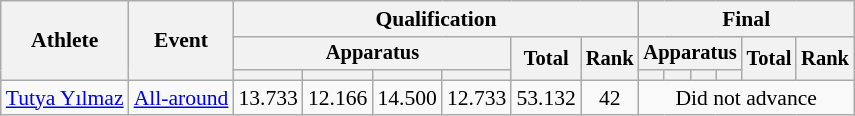<table class="wikitable" style="font-size:90%">
<tr>
<th rowspan=3>Athlete</th>
<th rowspan=3>Event</th>
<th colspan=6>Qualification</th>
<th colspan=6>Final</th>
</tr>
<tr style="font-size:95%">
<th colspan=4>Apparatus</th>
<th rowspan=2>Total</th>
<th rowspan=2>Rank</th>
<th colspan=4>Apparatus</th>
<th rowspan=2>Total</th>
<th rowspan=2>Rank</th>
</tr>
<tr style="font-size:95%">
<th></th>
<th></th>
<th></th>
<th></th>
<th></th>
<th></th>
<th></th>
<th></th>
</tr>
<tr align=center>
<td align=left><a href='#'>Tutya Yılmaz</a></td>
<td align=left><a href='#'>All-around</a></td>
<td>13.733</td>
<td>12.166</td>
<td>14.500</td>
<td>12.733</td>
<td>53.132</td>
<td>42</td>
<td colspan=6>Did not advance</td>
</tr>
</table>
